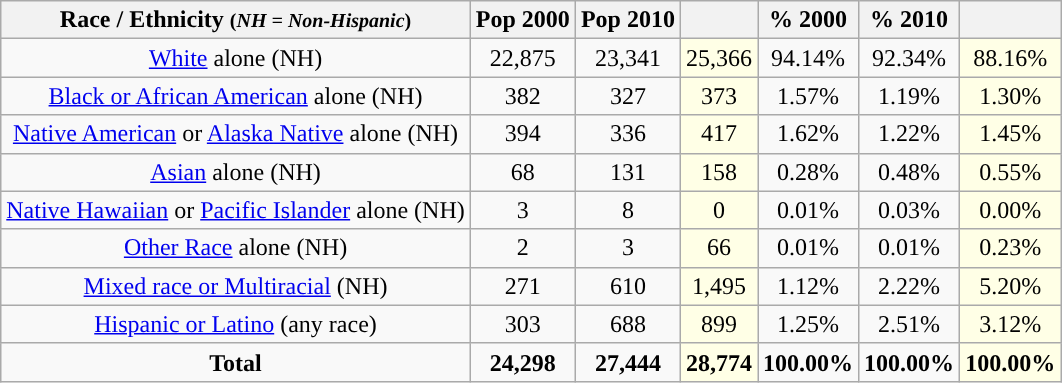<table class="wikitable" style="text-align:center;">
<tr>
<th>Race / Ethnicity <small>(<em>NH = Non-Hispanic</em>)</small></th>
<th>Pop 2000</th>
<th>Pop 2010</th>
<th></th>
<th>% 2000</th>
<th>% 2010</th>
<th></th>
</tr>
<tr>
<td><a href='#'>White</a> alone (NH)</td>
<td>22,875</td>
<td>23,341</td>
<td style='background: #ffffe6;'>25,366</td>
<td>94.14%</td>
<td>92.34%</td>
<td style='background: #ffffe6;'>88.16%</td>
</tr>
<tr>
<td><a href='#'>Black or African American</a> alone (NH)</td>
<td>382</td>
<td>327</td>
<td style='background: #ffffe6;'>373</td>
<td>1.57%</td>
<td>1.19%</td>
<td style='background: #ffffe6;'>1.30%</td>
</tr>
<tr>
<td><a href='#'>Native American</a> or <a href='#'>Alaska Native</a> alone (NH)</td>
<td>394</td>
<td>336</td>
<td style='background: #ffffe6;'>417</td>
<td>1.62%</td>
<td>1.22%</td>
<td style='background: #ffffe6;'>1.45%</td>
</tr>
<tr>
<td><a href='#'>Asian</a> alone (NH)</td>
<td>68</td>
<td>131</td>
<td style='background: #ffffe6;'>158</td>
<td>0.28%</td>
<td>0.48%</td>
<td style='background: #ffffe6;'>0.55%</td>
</tr>
<tr>
<td><a href='#'>Native Hawaiian</a> or <a href='#'>Pacific Islander</a> alone (NH)</td>
<td>3</td>
<td>8</td>
<td style='background: #ffffe6;'>0</td>
<td>0.01%</td>
<td>0.03%</td>
<td style='background: #ffffe6;'>0.00%</td>
</tr>
<tr>
<td><a href='#'>Other Race</a> alone (NH)</td>
<td>2</td>
<td>3</td>
<td style='background: #ffffe6;'>66</td>
<td>0.01%</td>
<td>0.01%</td>
<td style='background: #ffffe6;'>0.23%</td>
</tr>
<tr>
<td><a href='#'>Mixed race or Multiracial</a> (NH)</td>
<td>271</td>
<td>610</td>
<td style='background: #ffffe6;'>1,495</td>
<td>1.12%</td>
<td>2.22%</td>
<td style='background: #ffffe6;'>5.20%</td>
</tr>
<tr>
<td><a href='#'>Hispanic or Latino</a> (any race)</td>
<td>303</td>
<td>688</td>
<td style='background: #ffffe6;'>899</td>
<td>1.25%</td>
<td>2.51%</td>
<td style='background: #ffffe6;'>3.12%</td>
</tr>
<tr>
<td><strong>Total</strong></td>
<td><strong>24,298</strong></td>
<td><strong>27,444</strong></td>
<td style='background: #ffffe6;'><strong>28,774</strong></td>
<td><strong>100.00%</strong></td>
<td><strong>100.00%</strong></td>
<td style='background: #ffffe6;'><strong>100.00%</strong></td>
</tr>
</table>
